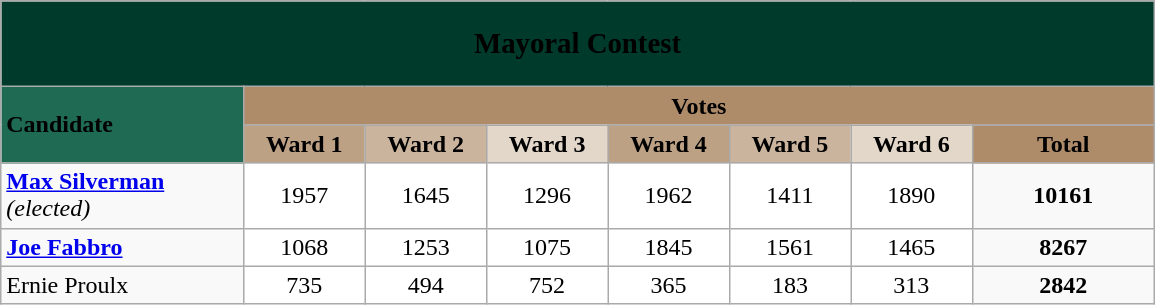<table class="wikitable" border="1" width="770">
<tr>
<td style= "text-align:center; height: 50px;" colspan="8" bgcolor=003A2A><span><big><strong>Mayoral  Contest</strong></big></span></td>
</tr>
<tr>
<td style="text-align:left;" rowspan="2" width="20%" bgcolor= 1f6a53><span> <strong>Candidate</strong></span></td>
<td style="text-align:center;" colspan="7" width="80%" bgcolor= AE8C6A><strong>Votes</strong></td>
</tr>
<tr>
<td style="text-align:center;" width="10%" bgcolor= BDA185><strong>Ward 1</strong></td>
<td style="text-align:center;" width="10%" bgcolor= CAB49E><strong>Ward 2</strong></td>
<td style="text-align:center;" width="10%" bgcolor= E3D7CA><strong>Ward 3</strong></td>
<td style="text-align:center;" width="10%" bgcolor= BDA185><strong>Ward 4</strong></td>
<td style="text-align:center;" width="10%" bgcolor= CAB49E><strong>Ward 5</strong></td>
<td style="text-align:center;" width="10%" bgcolor= E3D7CA><strong>Ward 6</strong></td>
<td style="text-align:center;" width="15%" bgcolor= AE8C6A><strong>Total</strong></td>
</tr>
<tr>
<td><strong><a href='#'>Max Silverman</a></strong> <em>(elected)</em></td>
<td style="text-align:center;" bgcolor= white>1957</td>
<td style="text-align:center;" bgcolor= white>1645</td>
<td style="text-align:center;" bgcolor= white>1296</td>
<td style="text-align:center;" bgcolor= white>1962</td>
<td style="text-align:center;" bgcolor= white>1411</td>
<td style="text-align:center;" bgcolor= white>1890</td>
<td style="text-align:center;"><strong>10161</strong></td>
</tr>
<tr>
<td><strong><a href='#'>Joe Fabbro</a></strong></td>
<td style="text-align:center;" bgcolor= white>1068</td>
<td style="text-align:center;" bgcolor= white>1253</td>
<td style="text-align:center;" bgcolor= white>1075</td>
<td style="text-align:center;" bgcolor= white>1845</td>
<td style="text-align:center;" bgcolor= white>1561</td>
<td style="text-align:center;" bgcolor= white>1465</td>
<td style="text-align:center;"><strong>8267</strong></td>
</tr>
<tr>
<td>Ernie Proulx</td>
<td style="text-align:center;" bgcolor= white>735</td>
<td style="text-align:center;" bgcolor= white>494</td>
<td style="text-align:center;" bgcolor= white>752</td>
<td style="text-align:center;" bgcolor= white>365</td>
<td style="text-align:center;" bgcolor= white>183</td>
<td style="text-align:center;" bgcolor= white>313</td>
<td style="text-align:center;"><strong>2842</strong></td>
</tr>
</table>
